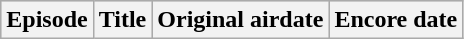<table class="wikitable plainrowheaders">
<tr bgcolor="#CCCCCC">
<th>Episode</th>
<th>Title</th>
<th>Original airdate</th>
<th>Encore date<br>

































</th>
</tr>
</table>
